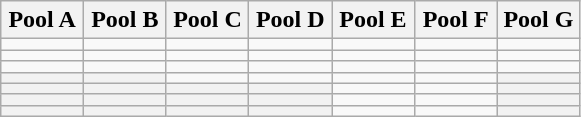<table class="wikitable">
<tr>
<th width=14%>Pool A</th>
<th width=14%>Pool B</th>
<th width=14%>Pool C</th>
<th width=14%>Pool D</th>
<th width=14%>Pool E</th>
<th width=14%>Pool F</th>
<th width=14%>Pool G</th>
</tr>
<tr>
<td></td>
<td></td>
<td></td>
<td></td>
<td></td>
<td></td>
<td></td>
</tr>
<tr>
<td></td>
<td></td>
<td></td>
<td></td>
<td></td>
<td></td>
<td></td>
</tr>
<tr>
<td></td>
<td></td>
<td></td>
<td></td>
<td></td>
<td></td>
<td></td>
</tr>
<tr>
<th></th>
<th></th>
<td></td>
<td></td>
<td></td>
<td></td>
<th></th>
</tr>
<tr>
<th></th>
<th></th>
<th></th>
<th></th>
<td></td>
<td></td>
<th></th>
</tr>
<tr>
<th></th>
<th></th>
<th></th>
<th></th>
<td></td>
<td></td>
<th></th>
</tr>
<tr>
<th></th>
<th></th>
<th></th>
<th></th>
<td></td>
<td></td>
<th></th>
</tr>
</table>
